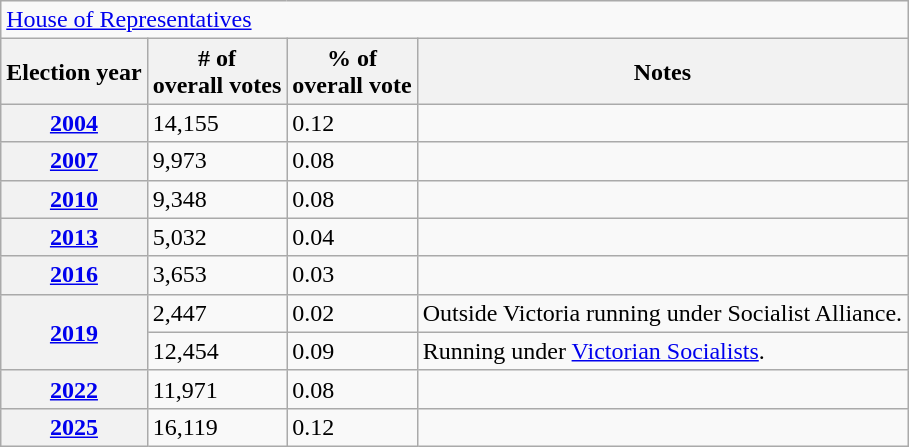<table class=wikitable>
<tr>
<td colspan=6><a href='#'>House of Representatives</a></td>
</tr>
<tr>
<th>Election year</th>
<th># of<br>overall votes</th>
<th>% of<br>overall vote</th>
<th>Notes</th>
</tr>
<tr>
<th><a href='#'>2004</a></th>
<td>14,155</td>
<td>0.12</td>
<td></td>
</tr>
<tr>
<th><a href='#'>2007</a></th>
<td>9,973</td>
<td>0.08</td>
<td></td>
</tr>
<tr>
<th><a href='#'>2010</a></th>
<td>9,348</td>
<td>0.08</td>
<td></td>
</tr>
<tr>
<th><a href='#'>2013</a></th>
<td>5,032</td>
<td>0.04</td>
<td></td>
</tr>
<tr>
<th><a href='#'>2016</a></th>
<td>3,653</td>
<td>0.03</td>
<td></td>
</tr>
<tr>
<th rowspan="2"><a href='#'>2019</a></th>
<td>2,447</td>
<td>0.02</td>
<td>Outside Victoria running under Socialist Alliance.</td>
</tr>
<tr>
<td>12,454</td>
<td>0.09</td>
<td>Running under <a href='#'>Victorian Socialists</a>.</td>
</tr>
<tr>
<th><a href='#'>2022</a></th>
<td>11,971</td>
<td>0.08</td>
<td></td>
</tr>
<tr>
<th><a href='#'>2025</a></th>
<td>16,119</td>
<td>0.12</td>
<td></td>
</tr>
</table>
